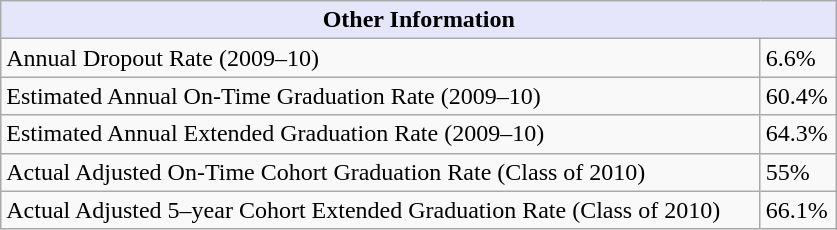<table class="wikitable">
<tr>
<th colspan=2 style="background:Lavender; color: black; width: 550px; height: 10px; align:left">Other Information</th>
</tr>
<tr>
<td>Annual Dropout Rate (2009–10)</td>
<td>6.6%</td>
</tr>
<tr>
<td>Estimated Annual On-Time Graduation Rate (2009–10)</td>
<td>60.4%</td>
</tr>
<tr>
<td>Estimated Annual Extended Graduation Rate (2009–10)</td>
<td>64.3%</td>
</tr>
<tr>
<td>Actual Adjusted On-Time Cohort Graduation Rate (Class of 2010)</td>
<td>55%</td>
</tr>
<tr>
<td>Actual Adjusted 5–year Cohort Extended Graduation Rate (Class of 2010)</td>
<td>66.1%</td>
</tr>
</table>
